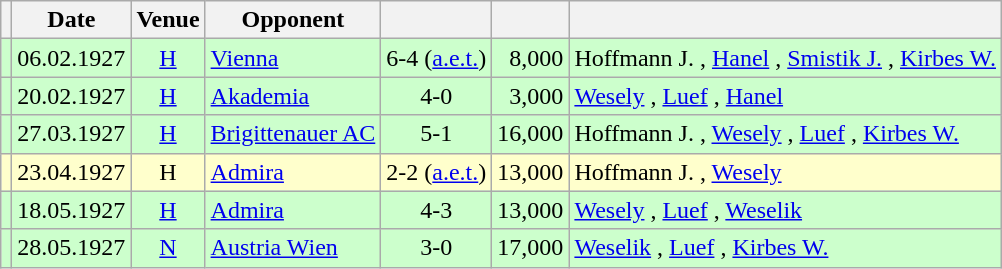<table class="wikitable" Style="text-align: center">
<tr>
<th></th>
<th>Date</th>
<th>Venue</th>
<th>Opponent</th>
<th></th>
<th></th>
<th></th>
</tr>
<tr style="background:#cfc">
<td></td>
<td>06.02.1927</td>
<td><a href='#'>H</a></td>
<td align="left"><a href='#'>Vienna</a></td>
<td>6-4 (<a href='#'>a.e.t.</a>)</td>
<td align="right">8,000</td>
<td align="left">Hoffmann J.  , <a href='#'>Hanel</a>  , <a href='#'>Smistik J.</a> , <a href='#'>Kirbes W.</a> </td>
</tr>
<tr style="background:#cfc">
<td></td>
<td>20.02.1927</td>
<td><a href='#'>H</a></td>
<td align="left"><a href='#'>Akademia</a></td>
<td>4-0</td>
<td align="right">3,000</td>
<td align="left"><a href='#'>Wesely</a>  , <a href='#'>Luef</a> , <a href='#'>Hanel</a> </td>
</tr>
<tr style="background:#cfc">
<td></td>
<td>27.03.1927</td>
<td><a href='#'>H</a></td>
<td align="left"><a href='#'>Brigittenauer AC</a></td>
<td>5-1</td>
<td align="right">16,000</td>
<td align="left">Hoffmann J.  , <a href='#'>Wesely</a> , <a href='#'>Luef</a> , <a href='#'>Kirbes W.</a> </td>
</tr>
<tr style="background:#ffc">
<td></td>
<td>23.04.1927</td>
<td>H</td>
<td align="left"><a href='#'>Admira</a></td>
<td>2-2 (<a href='#'>a.e.t.</a>)</td>
<td align="right">13,000</td>
<td align="left">Hoffmann J. , <a href='#'>Wesely</a> </td>
</tr>
<tr style="background:#cfc">
<td></td>
<td>18.05.1927</td>
<td><a href='#'>H</a></td>
<td align="left"><a href='#'>Admira</a></td>
<td>4-3</td>
<td align="right">13,000</td>
<td align="left"><a href='#'>Wesely</a> , <a href='#'>Luef</a>  , <a href='#'>Weselik</a> </td>
</tr>
<tr style="background:#cfc">
<td></td>
<td>28.05.1927</td>
<td><a href='#'>N</a></td>
<td align="left"><a href='#'>Austria Wien</a></td>
<td>3-0</td>
<td align="right">17,000</td>
<td align="left"><a href='#'>Weselik</a> , <a href='#'>Luef</a> , <a href='#'>Kirbes W.</a> </td>
</tr>
</table>
